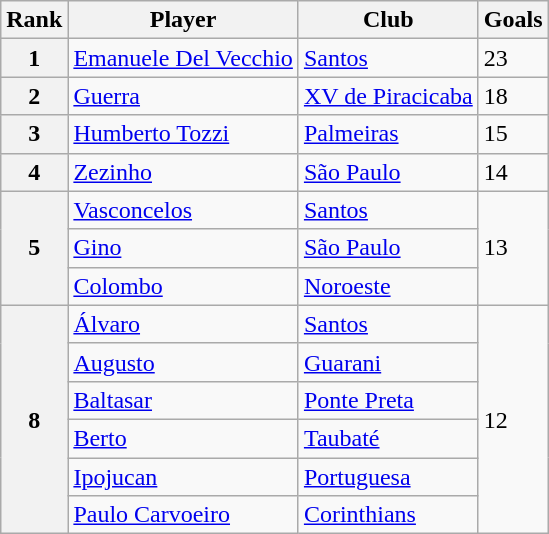<table class="wikitable">
<tr>
<th>Rank</th>
<th>Player</th>
<th>Club</th>
<th>Goals</th>
</tr>
<tr>
<th>1</th>
<td><a href='#'>Emanuele Del Vecchio</a></td>
<td><a href='#'>Santos</a></td>
<td>23</td>
</tr>
<tr>
<th>2</th>
<td><a href='#'>Guerra</a></td>
<td><a href='#'>XV de Piracicaba</a></td>
<td>18</td>
</tr>
<tr>
<th>3</th>
<td><a href='#'>Humberto Tozzi</a></td>
<td><a href='#'>Palmeiras</a></td>
<td>15</td>
</tr>
<tr>
<th>4</th>
<td><a href='#'>Zezinho</a></td>
<td><a href='#'>São Paulo</a></td>
<td>14</td>
</tr>
<tr>
<th rowspan="3">5</th>
<td><a href='#'>Vasconcelos</a></td>
<td><a href='#'>Santos</a></td>
<td rowspan="3">13</td>
</tr>
<tr>
<td><a href='#'>Gino</a></td>
<td><a href='#'>São Paulo</a></td>
</tr>
<tr>
<td><a href='#'>Colombo</a></td>
<td><a href='#'>Noroeste</a></td>
</tr>
<tr>
<th rowspan="6">8</th>
<td><a href='#'>Álvaro</a></td>
<td><a href='#'>Santos</a></td>
<td rowspan="6">12</td>
</tr>
<tr>
<td><a href='#'>Augusto</a></td>
<td><a href='#'>Guarani</a></td>
</tr>
<tr>
<td><a href='#'>Baltasar</a></td>
<td><a href='#'>Ponte Preta</a></td>
</tr>
<tr>
<td><a href='#'>Berto</a></td>
<td><a href='#'>Taubaté</a></td>
</tr>
<tr>
<td><a href='#'>Ipojucan</a></td>
<td><a href='#'>Portuguesa</a></td>
</tr>
<tr>
<td><a href='#'>Paulo Carvoeiro</a></td>
<td><a href='#'>Corinthians</a></td>
</tr>
</table>
